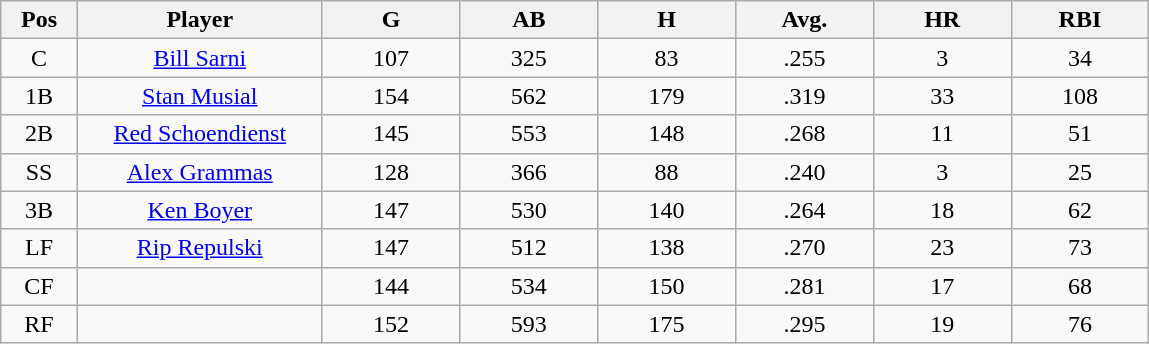<table class="wikitable sortable">
<tr>
<th bgcolor="#DDDDFF" width="5%">Pos</th>
<th bgcolor="#DDDDFF" width="16%">Player</th>
<th bgcolor="#DDDDFF" width="9%">G</th>
<th bgcolor="#DDDDFF" width="9%">AB</th>
<th bgcolor="#DDDDFF" width="9%">H</th>
<th bgcolor="#DDDDFF" width="9%">Avg.</th>
<th bgcolor="#DDDDFF" width="9%">HR</th>
<th bgcolor="#DDDDFF" width="9%">RBI</th>
</tr>
<tr align="center">
<td>C</td>
<td><a href='#'>Bill Sarni</a></td>
<td>107</td>
<td>325</td>
<td>83</td>
<td>.255</td>
<td>3</td>
<td>34</td>
</tr>
<tr align=center>
<td>1B</td>
<td><a href='#'>Stan Musial</a></td>
<td>154</td>
<td>562</td>
<td>179</td>
<td>.319</td>
<td>33</td>
<td>108</td>
</tr>
<tr align=center>
<td>2B</td>
<td><a href='#'>Red Schoendienst</a></td>
<td>145</td>
<td>553</td>
<td>148</td>
<td>.268</td>
<td>11</td>
<td>51</td>
</tr>
<tr align=center>
<td>SS</td>
<td><a href='#'>Alex Grammas</a></td>
<td>128</td>
<td>366</td>
<td>88</td>
<td>.240</td>
<td>3</td>
<td>25</td>
</tr>
<tr align=center>
<td>3B</td>
<td><a href='#'>Ken Boyer</a></td>
<td>147</td>
<td>530</td>
<td>140</td>
<td>.264</td>
<td>18</td>
<td>62</td>
</tr>
<tr align=center>
<td>LF</td>
<td><a href='#'>Rip Repulski</a></td>
<td>147</td>
<td>512</td>
<td>138</td>
<td>.270</td>
<td>23</td>
<td>73</td>
</tr>
<tr align=center>
<td>CF</td>
<td></td>
<td>144</td>
<td>534</td>
<td>150</td>
<td>.281</td>
<td>17</td>
<td>68</td>
</tr>
<tr align="center">
<td>RF</td>
<td></td>
<td>152</td>
<td>593</td>
<td>175</td>
<td>.295</td>
<td>19</td>
<td>76</td>
</tr>
</table>
